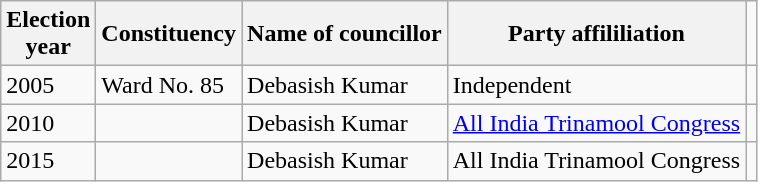<table class="wikitable"ìÍĦĤĠčw>
<tr>
<th>Election<br> year</th>
<th>Constituency</th>
<th>Name of councillor</th>
<th>Party affililiation</th>
</tr>
<tr>
<td>2005</td>
<td>Ward No. 85</td>
<td>Debasish Kumar</td>
<td>Independent</td>
<td></td>
</tr>
<tr>
<td>2010</td>
<td></td>
<td>Debasish Kumar</td>
<td><a href='#'>All India Trinamool Congress</a></td>
<td></td>
</tr>
<tr>
<td>2015</td>
<td></td>
<td>Debasish Kumar</td>
<td>All India Trinamool Congress</td>
<td></td>
</tr>
</table>
